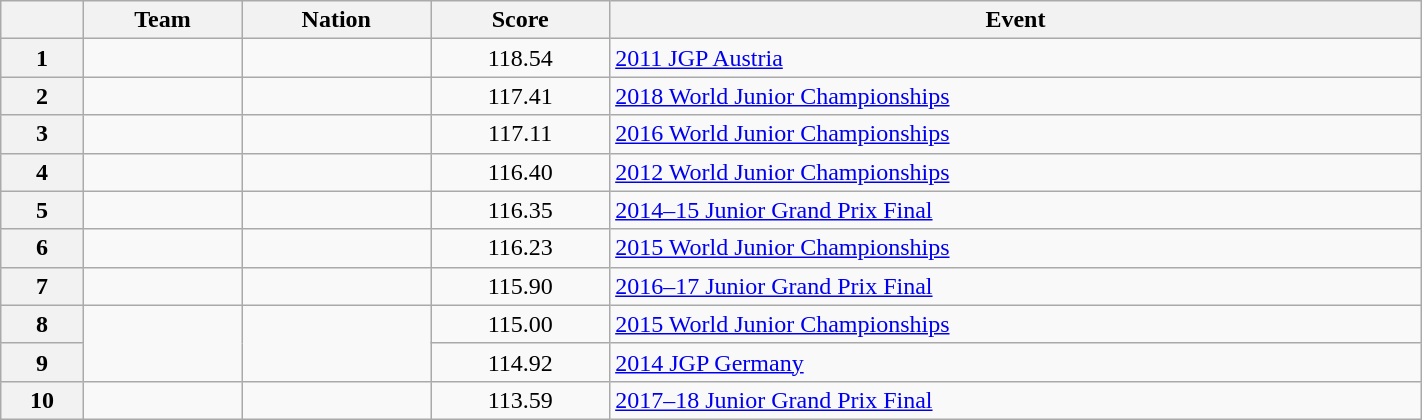<table class="wikitable unsortable" style="text-align:left; width:75%">
<tr>
<th scope="col"></th>
<th scope="col">Team</th>
<th scope="col">Nation</th>
<th scope="col">Score</th>
<th scope="col">Event</th>
</tr>
<tr>
<th scope="row">1</th>
<td></td>
<td></td>
<td style="text-align:center;">118.54</td>
<td><a href='#'>2011 JGP Austria</a></td>
</tr>
<tr>
<th scope="row">2</th>
<td></td>
<td></td>
<td style="text-align:center;">117.41</td>
<td><a href='#'>2018 World Junior Championships</a></td>
</tr>
<tr>
<th scope="row">3</th>
<td></td>
<td></td>
<td style="text-align:center;">117.11</td>
<td><a href='#'>2016 World Junior Championships</a></td>
</tr>
<tr>
<th scope="row">4</th>
<td></td>
<td></td>
<td style="text-align:center;">116.40</td>
<td><a href='#'>2012 World Junior Championships</a></td>
</tr>
<tr>
<th scope="row">5</th>
<td></td>
<td></td>
<td style="text-align:center;">116.35</td>
<td><a href='#'>2014–15 Junior Grand Prix Final</a></td>
</tr>
<tr>
<th scope="row">6</th>
<td></td>
<td></td>
<td style="text-align:center;">116.23</td>
<td><a href='#'>2015 World Junior Championships</a></td>
</tr>
<tr>
<th scope="row">7</th>
<td></td>
<td></td>
<td style="text-align:center;">115.90</td>
<td><a href='#'>2016–17 Junior Grand Prix Final</a></td>
</tr>
<tr>
<th scope="row">8</th>
<td rowspan="2"></td>
<td rowspan="2"></td>
<td style="text-align:center;">115.00</td>
<td><a href='#'>2015 World Junior Championships</a></td>
</tr>
<tr>
<th scope="row">9</th>
<td style="text-align:center;">114.92</td>
<td><a href='#'>2014 JGP Germany</a></td>
</tr>
<tr>
<th scope="row">10</th>
<td></td>
<td></td>
<td style="text-align:center;">113.59</td>
<td><a href='#'>2017–18 Junior Grand Prix Final</a></td>
</tr>
</table>
